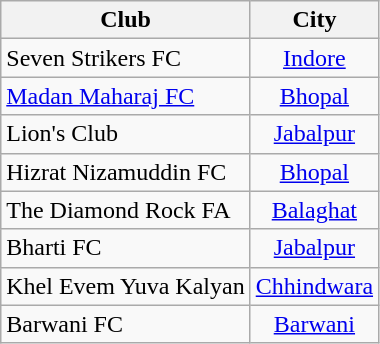<table class="wikitable" style="text-align:center;">
<tr>
<th>Club</th>
<th>City</th>
</tr>
<tr>
<td style="text-align:left;">Seven Strikers FC</td>
<td><a href='#'>Indore</a></td>
</tr>
<tr>
<td style="text-align:left;"><a href='#'>Madan Maharaj FC</a></td>
<td><a href='#'>Bhopal</a></td>
</tr>
<tr>
<td style="text-align:left;">Lion's Club</td>
<td><a href='#'>Jabalpur</a></td>
</tr>
<tr>
<td style="text-align:left;">Hizrat Nizamuddin FC</td>
<td><a href='#'>Bhopal</a></td>
</tr>
<tr>
<td style="text-align:left;">The Diamond Rock FA</td>
<td><a href='#'>Balaghat</a></td>
</tr>
<tr>
<td style="text-align:left;">Bharti FC</td>
<td><a href='#'>Jabalpur</a></td>
</tr>
<tr>
<td style="text-align:left;">Khel Evem Yuva Kalyan</td>
<td><a href='#'>Chhindwara</a></td>
</tr>
<tr>
<td style="text-align:left;">Barwani FC</td>
<td><a href='#'>Barwani</a></td>
</tr>
</table>
